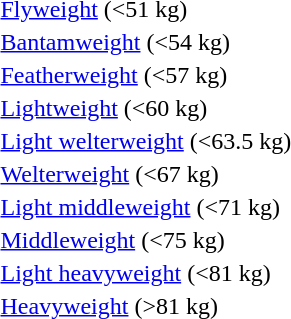<table>
<tr valign="top">
<td rowspan=2><a href='#'>Flyweight</a> (<51 kg)</td>
<td rowspan=2></td>
<td rowspan=2></td>
<td></td>
</tr>
<tr>
<td></td>
</tr>
<tr valign="top">
<td rowspan=2><a href='#'>Bantamweight</a> (<54 kg)</td>
<td rowspan=2></td>
<td rowspan=2></td>
<td></td>
</tr>
<tr>
<td></td>
</tr>
<tr valign="top">
<td rowspan=2><a href='#'>Featherweight</a> (<57 kg)</td>
<td rowspan=2></td>
<td rowspan=2></td>
<td></td>
</tr>
<tr>
<td></td>
</tr>
<tr valign="top">
<td rowspan=2><a href='#'>Lightweight</a> (<60 kg)</td>
<td rowspan=2></td>
<td rowspan=2></td>
<td></td>
</tr>
<tr>
<td></td>
</tr>
<tr valign="top">
<td rowspan=2><a href='#'>Light welterweight</a> (<63.5 kg)</td>
<td rowspan=2></td>
<td rowspan=2></td>
<td></td>
</tr>
<tr>
<td></td>
</tr>
<tr valign="top">
<td rowspan=2><a href='#'>Welterweight</a> (<67 kg)</td>
<td rowspan=2></td>
<td rowspan=2></td>
<td></td>
</tr>
<tr>
<td></td>
</tr>
<tr valign="top">
<td rowspan=2><a href='#'>Light middleweight</a> (<71 kg)</td>
<td rowspan=2></td>
<td rowspan=2></td>
<td></td>
</tr>
<tr>
<td></td>
</tr>
<tr valign="top">
<td rowspan=2><a href='#'>Middleweight</a> (<75 kg)</td>
<td rowspan=2></td>
<td rowspan=2></td>
<td></td>
</tr>
<tr>
<td></td>
</tr>
<tr valign="top">
<td rowspan=2><a href='#'>Light heavyweight</a> (<81 kg)</td>
<td rowspan=2></td>
<td rowspan=2></td>
<td></td>
</tr>
<tr>
<td></td>
</tr>
<tr valign="top">
<td rowspan=2><a href='#'>Heavyweight</a> (>81 kg)</td>
<td rowspan=2></td>
<td rowspan=2></td>
<td></td>
</tr>
<tr>
<td></td>
</tr>
</table>
